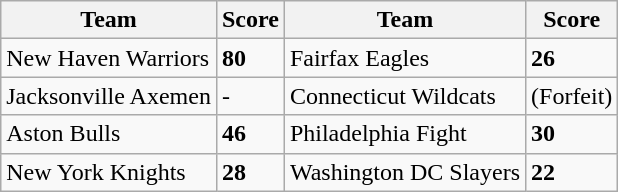<table class="wikitable">
<tr>
<th>Team</th>
<th>Score</th>
<th>Team</th>
<th>Score</th>
</tr>
<tr>
<td>New Haven Warriors</td>
<td><strong>80</strong></td>
<td>Fairfax Eagles</td>
<td><strong>26</strong></td>
</tr>
<tr>
<td>Jacksonville Axemen</td>
<td>-</td>
<td>Connecticut Wildcats</td>
<td>(Forfeit)</td>
</tr>
<tr>
<td>Aston Bulls</td>
<td><strong>46</strong></td>
<td>Philadelphia Fight</td>
<td><strong>30</strong></td>
</tr>
<tr>
<td>New York Knights</td>
<td><strong>28</strong></td>
<td>Washington DC Slayers</td>
<td><strong>22</strong></td>
</tr>
</table>
